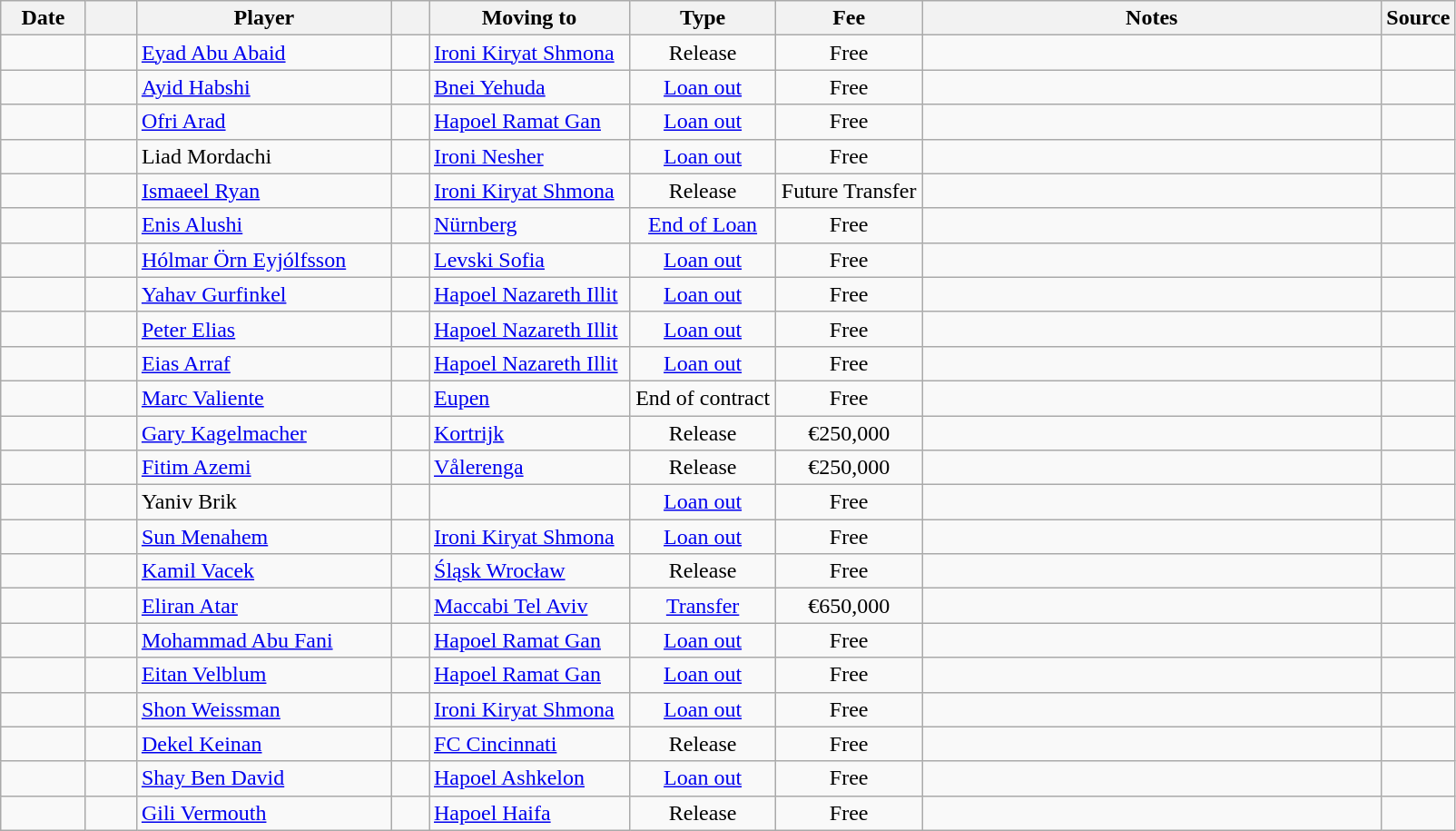<table class="wikitable sortable">
<tr>
<th style="width:55px;">Date</th>
<th style="width:30px;"></th>
<th style="width:180px;">Player</th>
<th style="width:20px;"></th>
<th style="width:140px;">Moving to</th>
<th style="width:100px;" class="unsortable">Type</th>
<th style="width:100px;" class="unsortable">Fee</th>
<th style="width:330px;" class="unsortable">Notes</th>
<th style="width:10px;">Source</th>
</tr>
<tr>
<td></td>
<td align=center></td>
<td> <a href='#'>Eyad Abu Abaid</a></td>
<td></td>
<td> <a href='#'>Ironi Kiryat Shmona</a></td>
<td align=center>Release</td>
<td align=center>Free</td>
<td align=center></td>
<td></td>
</tr>
<tr>
<td></td>
<td align=center></td>
<td> <a href='#'>Ayid Habshi</a></td>
<td></td>
<td> <a href='#'>Bnei Yehuda</a></td>
<td align=center><a href='#'>Loan out</a></td>
<td align=center>Free</td>
<td align=center></td>
<td></td>
</tr>
<tr>
<td></td>
<td align=center></td>
<td> <a href='#'>Ofri Arad</a></td>
<td></td>
<td> <a href='#'>Hapoel Ramat Gan</a></td>
<td align=center><a href='#'>Loan out</a></td>
<td align=center>Free</td>
<td align=center></td>
<td></td>
</tr>
<tr>
<td></td>
<td align=center></td>
<td> Liad Mordachi</td>
<td></td>
<td> <a href='#'>Ironi Nesher</a></td>
<td align=center><a href='#'>Loan out</a></td>
<td align=center>Free</td>
<td align=center></td>
<td></td>
</tr>
<tr>
<td></td>
<td align=center></td>
<td> <a href='#'>Ismaeel Ryan</a></td>
<td></td>
<td> <a href='#'>Ironi Kiryat Shmona</a></td>
<td align=center>Release</td>
<td align=center>Future Transfer</td>
<td align=center></td>
<td></td>
</tr>
<tr>
<td></td>
<td align=center></td>
<td> <a href='#'>Enis Alushi</a></td>
<td></td>
<td> <a href='#'>Nürnberg</a></td>
<td align=center><a href='#'>End of Loan</a></td>
<td align=center>Free</td>
<td align=center></td>
<td align=center></td>
</tr>
<tr>
<td></td>
<td align=center></td>
<td> <a href='#'>Hólmar Örn Eyjólfsson</a></td>
<td></td>
<td> <a href='#'>Levski Sofia</a></td>
<td align=center><a href='#'>Loan out</a></td>
<td align=center>Free</td>
<td align=center></td>
<td></td>
</tr>
<tr>
<td></td>
<td align=center></td>
<td> <a href='#'>Yahav Gurfinkel</a></td>
<td></td>
<td> <a href='#'>Hapoel Nazareth Illit</a></td>
<td align=center><a href='#'>Loan out</a></td>
<td align=center>Free</td>
<td align=center></td>
<td></td>
</tr>
<tr>
<td></td>
<td align=center></td>
<td> <a href='#'>Peter Elias</a></td>
<td></td>
<td> <a href='#'>Hapoel Nazareth Illit</a></td>
<td align=center><a href='#'>Loan out</a></td>
<td align=center>Free</td>
<td align=center></td>
<td></td>
</tr>
<tr>
<td></td>
<td align=center></td>
<td> <a href='#'>Eias Arraf</a></td>
<td></td>
<td> <a href='#'>Hapoel Nazareth Illit</a></td>
<td align=center><a href='#'>Loan out</a></td>
<td align=center>Free</td>
<td align=center></td>
<td></td>
</tr>
<tr>
<td></td>
<td align=center></td>
<td> <a href='#'>Marc Valiente</a></td>
<td></td>
<td> <a href='#'>Eupen</a></td>
<td align=center>End of contract</td>
<td align=center>Free</td>
<td align=center></td>
<td></td>
</tr>
<tr>
<td></td>
<td align=center></td>
<td> <a href='#'>Gary Kagelmacher</a></td>
<td></td>
<td> <a href='#'>Kortrijk</a></td>
<td align=center>Release</td>
<td align=center>€250,000</td>
<td align=center></td>
<td></td>
</tr>
<tr>
<td></td>
<td align=center></td>
<td> <a href='#'>Fitim Azemi</a></td>
<td></td>
<td> <a href='#'>Vålerenga</a></td>
<td align=center>Release</td>
<td align=center>€250,000</td>
<td align=center></td>
<td></td>
</tr>
<tr>
<td></td>
<td align=center></td>
<td> Yaniv Brik</td>
<td></td>
<td></td>
<td align=center><a href='#'>Loan out</a></td>
<td align=center>Free</td>
<td align=center></td>
<td></td>
</tr>
<tr>
<td></td>
<td align=center></td>
<td> <a href='#'>Sun Menahem</a></td>
<td></td>
<td> <a href='#'>Ironi Kiryat Shmona</a></td>
<td align=center><a href='#'>Loan out</a></td>
<td align=center>Free</td>
<td align=center></td>
<td></td>
</tr>
<tr>
<td></td>
<td align=center></td>
<td> <a href='#'>Kamil Vacek</a></td>
<td></td>
<td> <a href='#'>Śląsk Wrocław</a></td>
<td align=center>Release</td>
<td align=center>Free</td>
<td></td>
<td></td>
</tr>
<tr>
<td></td>
<td align=center></td>
<td> <a href='#'>Eliran Atar</a></td>
<td></td>
<td> <a href='#'>Maccabi Tel Aviv</a></td>
<td align=center><a href='#'>Transfer</a></td>
<td align=center>€650,000</td>
<td align=center></td>
<td></td>
</tr>
<tr>
<td></td>
<td align=center></td>
<td> <a href='#'>Mohammad Abu Fani</a></td>
<td></td>
<td> <a href='#'>Hapoel Ramat Gan</a></td>
<td align=center><a href='#'>Loan out</a></td>
<td align=center>Free</td>
<td align=center></td>
<td></td>
</tr>
<tr>
<td></td>
<td align=center></td>
<td> <a href='#'>Eitan Velblum</a></td>
<td></td>
<td> <a href='#'>Hapoel Ramat Gan</a></td>
<td align=center><a href='#'>Loan out</a></td>
<td align=center>Free</td>
<td></td>
<td></td>
</tr>
<tr>
<td></td>
<td align=center></td>
<td> <a href='#'>Shon Weissman</a></td>
<td></td>
<td> <a href='#'>Ironi Kiryat Shmona</a></td>
<td align=center><a href='#'>Loan out</a></td>
<td align=center>Free</td>
<td align=center></td>
<td></td>
</tr>
<tr>
<td></td>
<td align=center></td>
<td> <a href='#'>Dekel Keinan</a></td>
<td></td>
<td> <a href='#'>FC Cincinnati</a></td>
<td align=center>Release</td>
<td align=center>Free</td>
<td align=center></td>
<td></td>
</tr>
<tr>
<td></td>
<td align=center></td>
<td> <a href='#'>Shay Ben David</a></td>
<td></td>
<td> <a href='#'>Hapoel Ashkelon</a></td>
<td align=center><a href='#'>Loan out</a></td>
<td align=center>Free</td>
<td align=center></td>
<td></td>
</tr>
<tr>
<td></td>
<td align=center></td>
<td> <a href='#'>Gili Vermouth</a></td>
<td></td>
<td> <a href='#'>Hapoel Haifa</a></td>
<td align=center>Release</td>
<td align=center>Free</td>
<td align=center></td>
<td></td>
</tr>
</table>
